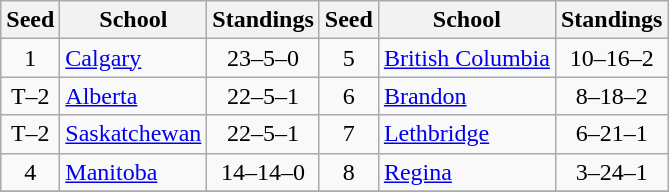<table class="wikitable">
<tr>
<th>Seed</th>
<th width:120px">School</th>
<th>Standings</th>
<th>Seed</th>
<th width:120px">School</th>
<th>Standings</th>
</tr>
<tr>
<td align=center>1</td>
<td><a href='#'>Calgary</a></td>
<td align=center>23–5–0</td>
<td align=center>5</td>
<td><a href='#'>British Columbia</a></td>
<td align=center>10–16–2</td>
</tr>
<tr>
<td align=center>T–2</td>
<td><a href='#'>Alberta</a></td>
<td align=center>22–5–1</td>
<td align=center>6</td>
<td><a href='#'>Brandon</a></td>
<td align=center>8–18–2</td>
</tr>
<tr>
<td align=center>T–2</td>
<td><a href='#'>Saskatchewan</a></td>
<td align=center>22–5–1</td>
<td align=center>7</td>
<td><a href='#'>Lethbridge</a></td>
<td align=center>6–21–1</td>
</tr>
<tr>
<td align=center>4</td>
<td><a href='#'>Manitoba</a></td>
<td align=center>14–14–0</td>
<td align=center>8</td>
<td><a href='#'>Regina</a></td>
<td align=center>3–24–1</td>
</tr>
<tr>
</tr>
</table>
